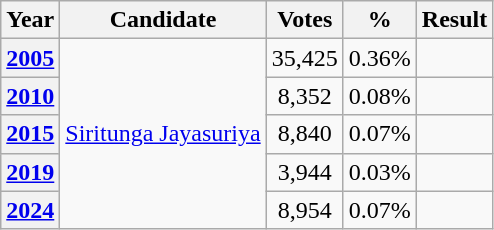<table class="wikitable">
<tr>
<th>Year</th>
<th>Candidate</th>
<th>Votes</th>
<th>%</th>
<th>Result</th>
</tr>
<tr style="text-align:center;">
<th><a href='#'>2005</a></th>
<td rowspan="5"><a href='#'>Siritunga Jayasuriya</a></td>
<td>35,425</td>
<td>0.36%</td>
<td></td>
</tr>
<tr style="text-align:center;">
<th><a href='#'>2010</a></th>
<td>8,352</td>
<td>0.08%</td>
<td></td>
</tr>
<tr style="text-align:center;">
<th><a href='#'>2015</a></th>
<td>8,840</td>
<td>0.07%</td>
<td></td>
</tr>
<tr style="text-align:center;">
<th><a href='#'>2019</a></th>
<td>3,944</td>
<td>0.03%</td>
<td></td>
</tr>
<tr style="text-align:center;">
<th><a href='#'>2024</a></th>
<td>8,954</td>
<td>0.07%</td>
<td></td>
</tr>
</table>
